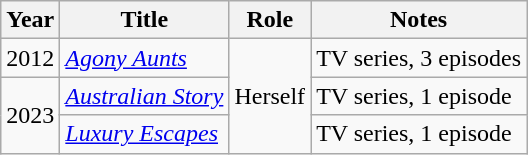<table class="wikitable sortable">
<tr>
<th>Year</th>
<th>Title</th>
<th>Role</th>
<th>Notes</th>
</tr>
<tr>
<td>2012</td>
<td><em><a href='#'>Agony Aunts</a></em></td>
<td rowspan="3">Herself</td>
<td>TV series, 3 episodes</td>
</tr>
<tr>
<td rowspan="2">2023</td>
<td><em><a href='#'>Australian Story</a></em></td>
<td>TV series, 1 episode</td>
</tr>
<tr>
<td><em><a href='#'>Luxury Escapes</a></em></td>
<td>TV series, 1 episode</td>
</tr>
</table>
